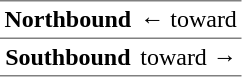<table border="1" cellspacing="0" cellpadding="3" frame="hsides" rules="rows">
<tr>
<th><span>Northbound</span></th>
<td>←  toward </td>
</tr>
<tr>
<th><span>Southbound</span></th>
<td>  toward  →</td>
</tr>
</table>
